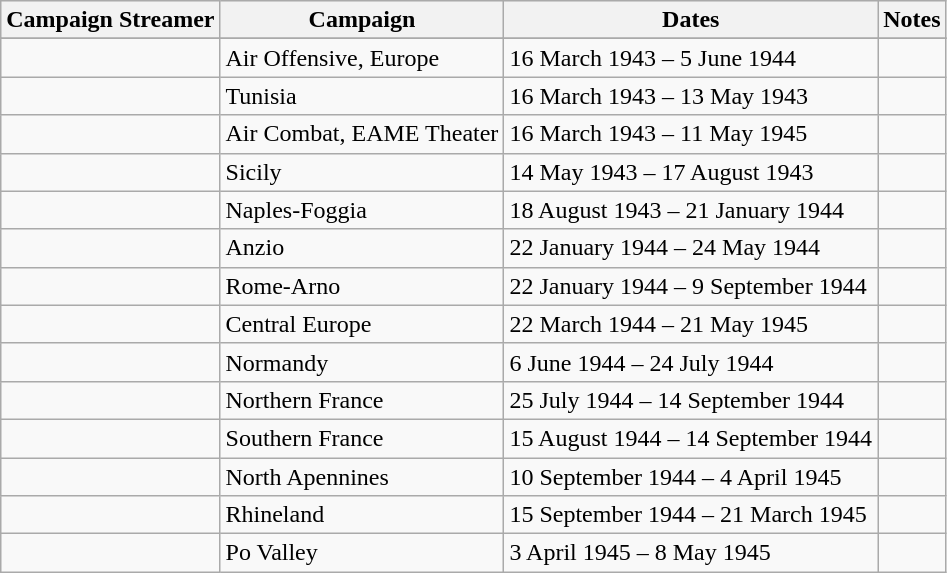<table class="wikitable">
<tr style="background:#efefef;">
<th>Campaign Streamer</th>
<th>Campaign</th>
<th>Dates</th>
<th>Notes</th>
</tr>
<tr>
</tr>
<tr>
<td></td>
<td>Air Offensive, Europe</td>
<td>16 March 1943 – 5 June 1944</td>
<td></td>
</tr>
<tr>
<td></td>
<td>Tunisia</td>
<td>16 March 1943 – 13 May 1943</td>
<td></td>
</tr>
<tr>
<td></td>
<td>Air Combat, EAME Theater</td>
<td>16 March 1943 – 11 May 1945</td>
<td></td>
</tr>
<tr>
<td></td>
<td>Sicily</td>
<td>14 May 1943 – 17 August 1943</td>
<td></td>
</tr>
<tr>
<td></td>
<td>Naples-Foggia</td>
<td>18 August 1943 – 21 January 1944</td>
<td></td>
</tr>
<tr>
<td></td>
<td>Anzio</td>
<td>22 January 1944 – 24 May 1944</td>
<td></td>
</tr>
<tr>
<td></td>
<td>Rome-Arno</td>
<td>22 January 1944 – 9 September 1944</td>
<td></td>
</tr>
<tr>
<td></td>
<td>Central Europe</td>
<td>22 March 1944 – 21 May 1945</td>
<td></td>
</tr>
<tr>
<td></td>
<td>Normandy</td>
<td>6 June 1944 – 24 July 1944</td>
<td></td>
</tr>
<tr>
<td></td>
<td>Northern France</td>
<td>25 July 1944 – 14 September 1944</td>
<td></td>
</tr>
<tr>
<td></td>
<td>Southern France</td>
<td>15 August 1944 – 14 September 1944</td>
<td></td>
</tr>
<tr>
<td></td>
<td>North Apennines</td>
<td>10 September 1944 – 4 April 1945</td>
<td></td>
</tr>
<tr>
<td></td>
<td>Rhineland</td>
<td>15 September 1944 – 21 March 1945</td>
<td></td>
</tr>
<tr>
<td></td>
<td>Po Valley</td>
<td>3 April 1945 – 8 May 1945</td>
<td></td>
</tr>
</table>
